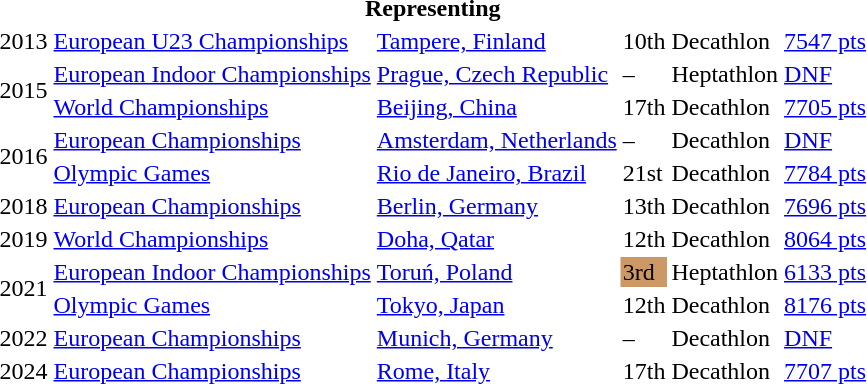<table>
<tr>
<th colspan="6">Representing </th>
</tr>
<tr>
<td>2013</td>
<td><a href='#'>European U23 Championships</a></td>
<td><a href='#'>Tampere, Finland</a></td>
<td>10th</td>
<td>Decathlon</td>
<td><a href='#'>7547 pts</a></td>
</tr>
<tr>
<td rowspan=2>2015</td>
<td><a href='#'>European Indoor Championships</a></td>
<td><a href='#'>Prague, Czech Republic</a></td>
<td>–</td>
<td>Heptathlon</td>
<td><a href='#'>DNF</a></td>
</tr>
<tr>
<td><a href='#'>World Championships</a></td>
<td><a href='#'>Beijing, China</a></td>
<td>17th</td>
<td>Decathlon</td>
<td><a href='#'>7705 pts</a></td>
</tr>
<tr>
<td rowspan=2>2016</td>
<td><a href='#'>European Championships</a></td>
<td><a href='#'>Amsterdam, Netherlands</a></td>
<td>–</td>
<td>Decathlon</td>
<td><a href='#'>DNF</a></td>
</tr>
<tr>
<td><a href='#'>Olympic Games</a></td>
<td><a href='#'>Rio de Janeiro, Brazil</a></td>
<td>21st</td>
<td>Decathlon</td>
<td><a href='#'>7784 pts</a></td>
</tr>
<tr>
<td>2018</td>
<td><a href='#'>European Championships</a></td>
<td><a href='#'>Berlin, Germany</a></td>
<td>13th</td>
<td>Decathlon</td>
<td><a href='#'>7696 pts</a></td>
</tr>
<tr>
<td>2019</td>
<td><a href='#'>World Championships</a></td>
<td><a href='#'>Doha, Qatar</a></td>
<td>12th</td>
<td>Decathlon</td>
<td><a href='#'>8064 pts</a></td>
</tr>
<tr>
<td rowspan=2>2021</td>
<td><a href='#'>European Indoor Championships</a></td>
<td><a href='#'>Toruń, Poland</a></td>
<td bgcolor=cc9966>3rd</td>
<td>Heptathlon</td>
<td><a href='#'>6133 pts</a></td>
</tr>
<tr>
<td><a href='#'>Olympic Games</a></td>
<td><a href='#'>Tokyo, Japan</a></td>
<td>12th</td>
<td>Decathlon</td>
<td><a href='#'>8176 pts</a></td>
</tr>
<tr>
<td>2022</td>
<td><a href='#'>European Championships</a></td>
<td><a href='#'>Munich, Germany</a></td>
<td>–</td>
<td>Decathlon</td>
<td><a href='#'>DNF</a></td>
</tr>
<tr>
<td>2024</td>
<td><a href='#'>European Championships</a></td>
<td><a href='#'>Rome, Italy</a></td>
<td>17th</td>
<td>Decathlon</td>
<td><a href='#'>7707 pts</a></td>
</tr>
</table>
